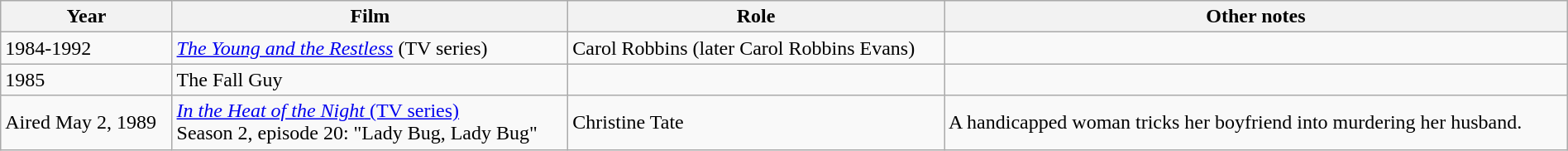<table class="wikitable"  width="100%">
<tr>
<th>Year</th>
<th>Film</th>
<th>Role</th>
<th>Other notes</th>
</tr>
<tr>
<td>1984-1992</td>
<td><em><a href='#'>The Young and the Restless</a></em> (TV series)</td>
<td>Carol Robbins (later Carol Robbins Evans)</td>
<td></td>
</tr>
<tr>
<td>1985</td>
<td>The Fall Guy</td>
<td></td>
<td></td>
</tr>
<tr>
<td>Aired May 2, 1989</td>
<td><a href='#'><em>In the Heat of the Night</em> (TV series)</a><br>Season 2, episode 20: "Lady Bug, Lady Bug"</td>
<td>Christine Tate</td>
<td>A handicapped woman tricks her boyfriend into murdering her husband.</td>
</tr>
</table>
